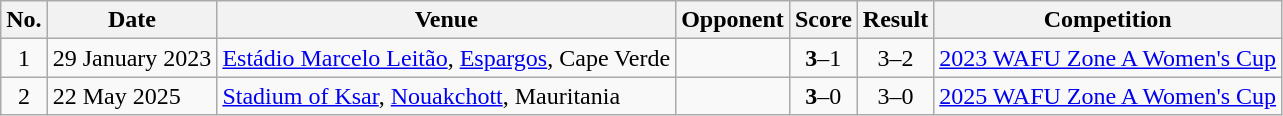<table class="wikitable sortable">
<tr>
<th scope="col">No.</th>
<th scope="col">Date</th>
<th scope="col">Venue</th>
<th scope="col">Opponent</th>
<th scope="col">Score</th>
<th scope="col">Result</th>
<th scope="col">Competition</th>
</tr>
<tr>
<td align="center">1</td>
<td>29 January 2023</td>
<td><a href='#'>Estádio Marcelo Leitão</a>, <a href='#'>Espargos</a>, Cape Verde</td>
<td></td>
<td align="center"><strong>3</strong>–1</td>
<td style="text-align:center">3–2</td>
<td><a href='#'>2023 WAFU Zone A Women's Cup</a></td>
</tr>
<tr>
<td align="center">2</td>
<td>22 May 2025</td>
<td><a href='#'>Stadium of Ksar</a>, <a href='#'>Nouakchott</a>, Mauritania</td>
<td></td>
<td align="center"><strong>3</strong>–0</td>
<td style="text-align:center">3–0</td>
<td><a href='#'>2025 WAFU Zone A Women's Cup</a></td>
</tr>
</table>
